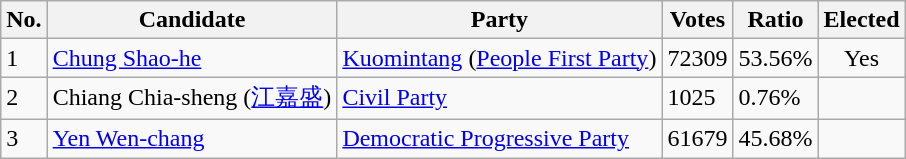<table class=wikitable>
<tr>
<th>No.</th>
<th>Candidate</th>
<th>Party</th>
<th>Votes</th>
<th>Ratio</th>
<th>Elected</th>
</tr>
<tr>
<td>1</td>
<td><a href='#'>Chung Shao-he</a></td>
<td><a href='#'>Kuomintang</a><span> (<a href='#'>People First Party</a>)</span></td>
<td>72309</td>
<td>53.56%</td>
<td style="text-align:center;">Yes</td>
</tr>
<tr>
<td>2</td>
<td>Chiang Chia-sheng (<a href='#'>江嘉盛</a>)</td>
<td><a href='#'>Civil Party</a></td>
<td>1025</td>
<td>0.76%</td>
<td></td>
</tr>
<tr>
<td>3</td>
<td><a href='#'>Yen Wen-chang</a></td>
<td><a href='#'>Democratic Progressive Party</a></td>
<td>61679</td>
<td>45.68%</td>
<td></td>
</tr>
</table>
